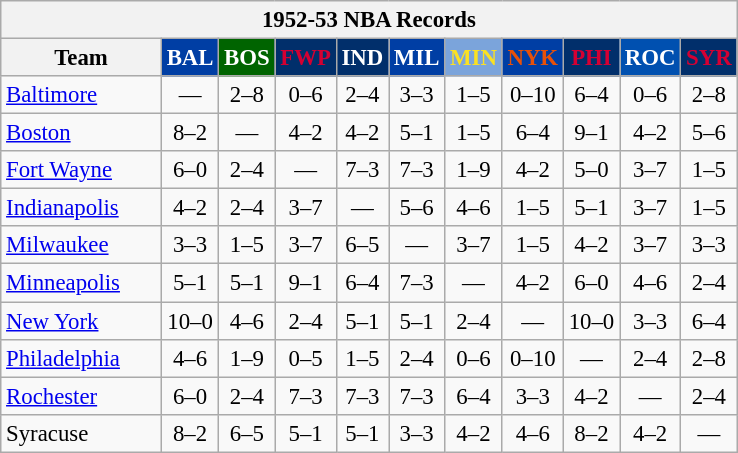<table class="wikitable" style="font-size:95%; text-align:center;">
<tr>
<th colspan=11>1952-53 NBA Records</th>
</tr>
<tr>
<th width=100>Team</th>
<th style="background:#003EA4;color:#FFFFFF;width=35">BAL</th>
<th style="background:#006400;color:#FFFFFF;width=35">BOS</th>
<th style="background:#012F6B;color:#D40032;width=35">FWP</th>
<th style="background:#012F6B;color:#FFFFFF;width=35">IND</th>
<th style="background:#003EA4;color:#FFFFFF;width=35">MIL</th>
<th style="background:#7BA4DB;color:#FBE122;width=35">MIN</th>
<th style="background:#003EA4;color:#E85109;width=35">NYK</th>
<th style="background:#012F6B;color:#D50033;width=35">PHI</th>
<th style="background:#0050B0;color:#FFFFFF;width=35">ROC</th>
<th style="background:#012F6B;color:#D50033;width=35">SYR</th>
</tr>
<tr>
<td style="text-align:left;"><a href='#'>Baltimore</a></td>
<td>—</td>
<td>2–8</td>
<td>0–6</td>
<td>2–4</td>
<td>3–3</td>
<td>1–5</td>
<td>0–10</td>
<td>6–4</td>
<td>0–6</td>
<td>2–8</td>
</tr>
<tr>
<td style="text-align:left;"><a href='#'>Boston</a></td>
<td>8–2</td>
<td>—</td>
<td>4–2</td>
<td>4–2</td>
<td>5–1</td>
<td>1–5</td>
<td>6–4</td>
<td>9–1</td>
<td>4–2</td>
<td>5–6</td>
</tr>
<tr>
<td style="text-align:left;"><a href='#'>Fort Wayne</a></td>
<td>6–0</td>
<td>2–4</td>
<td>—</td>
<td>7–3</td>
<td>7–3</td>
<td>1–9</td>
<td>4–2</td>
<td>5–0</td>
<td>3–7</td>
<td>1–5</td>
</tr>
<tr>
<td style="text-align:left;"><a href='#'>Indianapolis</a></td>
<td>4–2</td>
<td>2–4</td>
<td>3–7</td>
<td>—</td>
<td>5–6</td>
<td>4–6</td>
<td>1–5</td>
<td>5–1</td>
<td>3–7</td>
<td>1–5</td>
</tr>
<tr>
<td style="text-align:left;"><a href='#'>Milwaukee</a></td>
<td>3–3</td>
<td>1–5</td>
<td>3–7</td>
<td>6–5</td>
<td>—</td>
<td>3–7</td>
<td>1–5</td>
<td>4–2</td>
<td>3–7</td>
<td>3–3</td>
</tr>
<tr>
<td style="text-align:left;"><a href='#'>Minneapolis</a></td>
<td>5–1</td>
<td>5–1</td>
<td>9–1</td>
<td>6–4</td>
<td>7–3</td>
<td>—</td>
<td>4–2</td>
<td>6–0</td>
<td>4–6</td>
<td>2–4</td>
</tr>
<tr>
<td style="text-align:left;"><a href='#'>New York</a></td>
<td>10–0</td>
<td>4–6</td>
<td>2–4</td>
<td>5–1</td>
<td>5–1</td>
<td>2–4</td>
<td>—</td>
<td>10–0</td>
<td>3–3</td>
<td>6–4</td>
</tr>
<tr>
<td style="text-align:left;"><a href='#'>Philadelphia</a></td>
<td>4–6</td>
<td>1–9</td>
<td>0–5</td>
<td>1–5</td>
<td>2–4</td>
<td>0–6</td>
<td>0–10</td>
<td>—</td>
<td>2–4</td>
<td>2–8</td>
</tr>
<tr>
<td style="text-align:left;"><a href='#'>Rochester</a></td>
<td>6–0</td>
<td>2–4</td>
<td>7–3</td>
<td>7–3</td>
<td>7–3</td>
<td>6–4</td>
<td>3–3</td>
<td>4–2</td>
<td>—</td>
<td>2–4</td>
</tr>
<tr>
<td style="text-align:left;">Syracuse</td>
<td>8–2</td>
<td>6–5</td>
<td>5–1</td>
<td>5–1</td>
<td>3–3</td>
<td>4–2</td>
<td>4–6</td>
<td>8–2</td>
<td>4–2</td>
<td>—</td>
</tr>
</table>
